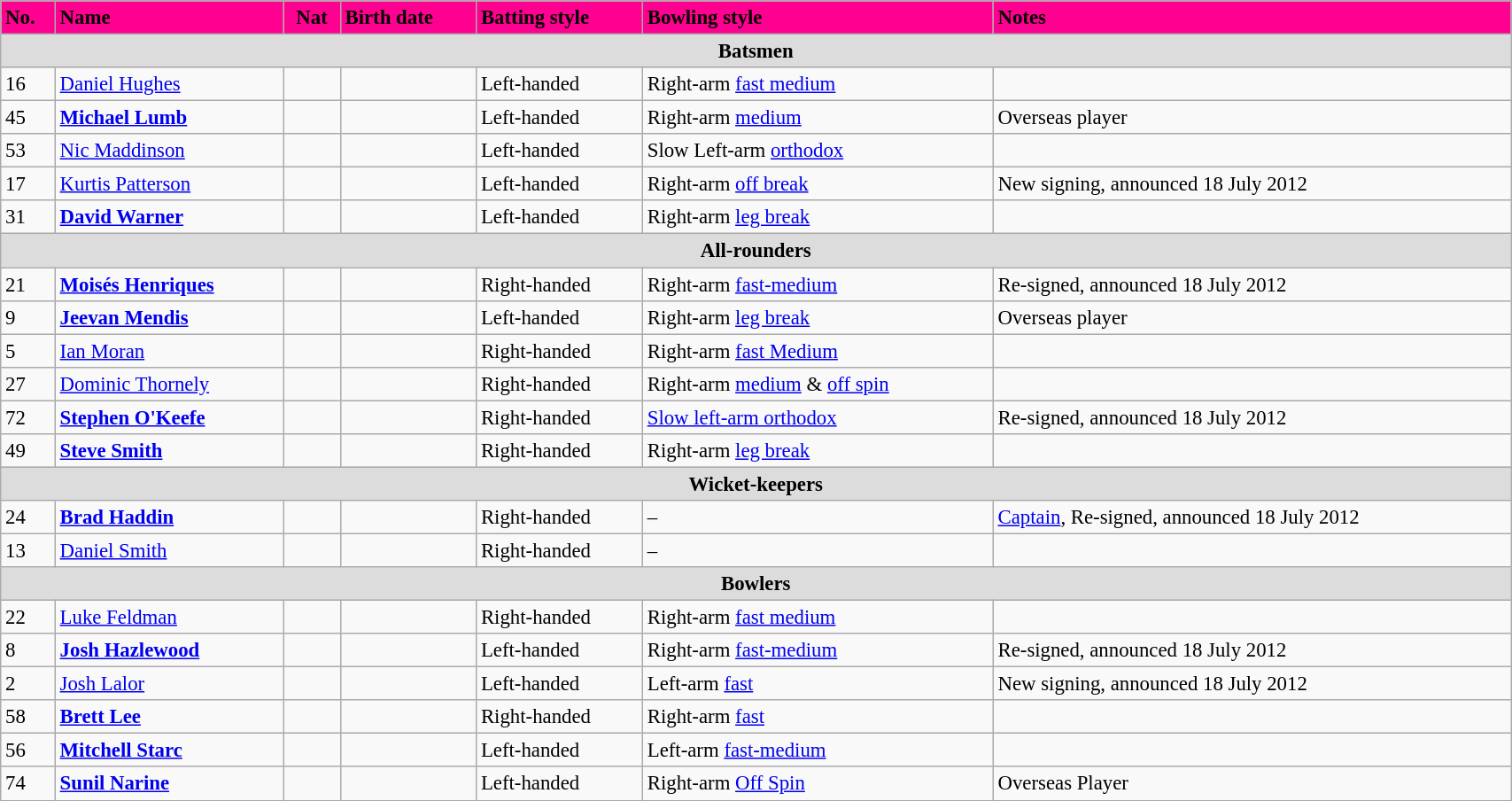<table class="wikitable"  style="font-size:95%; width:90%;">
<tr>
<th style="background:#ff0090; color:black; text-align:left;">No.</th>
<th style="background:#ff0090; color:black; text-align:left;">Name</th>
<th style="background:#ff0090; color:black; text-align:center;">Nat</th>
<th style="background:#ff0090; color:black; text-align:left;">Birth date</th>
<th style="background:#ff0090; color:black; text-align:left;">Batting style</th>
<th style="background:#ff0090; color:black; text-align:left;">Bowling style</th>
<th style="background:#ff0090; color:black; text-align:left;">Notes</th>
</tr>
<tr>
<th colspan="7"  style="background:#dcdcdc; text-align:centre;">Batsmen</th>
</tr>
<tr>
<td>16</td>
<td><a href='#'>Daniel Hughes</a></td>
<td style="text-align:center"></td>
<td></td>
<td>Left-handed</td>
<td>Right-arm <a href='#'>fast medium</a></td>
<td></td>
</tr>
<tr>
<td>45</td>
<td><strong><a href='#'>Michael Lumb</a></strong></td>
<td style="text-align:center"></td>
<td></td>
<td>Left-handed</td>
<td>Right-arm <a href='#'>medium</a></td>
<td>Overseas player</td>
</tr>
<tr>
<td>53</td>
<td><a href='#'>Nic Maddinson</a></td>
<td style="text-align:center"></td>
<td></td>
<td>Left-handed</td>
<td>Slow Left-arm <a href='#'>orthodox</a></td>
<td></td>
</tr>
<tr>
<td>17</td>
<td><a href='#'>Kurtis Patterson</a></td>
<td style="text-align:center"></td>
<td></td>
<td>Left-handed</td>
<td>Right-arm <a href='#'>off break</a></td>
<td>New signing, announced 18 July 2012</td>
</tr>
<tr>
<td>31</td>
<td><strong><a href='#'>David Warner</a></strong></td>
<td style="text-align:center"></td>
<td></td>
<td>Left-handed</td>
<td>Right-arm <a href='#'>leg break</a></td>
<td></td>
</tr>
<tr>
<th colspan="7"  style="background:#dcdcdc; text-align:centre;">All-rounders</th>
</tr>
<tr>
<td>21</td>
<td><strong><a href='#'>Moisés Henriques</a></strong> </td>
<td style="text-align:center"></td>
<td></td>
<td>Right-handed</td>
<td>Right-arm <a href='#'>fast-medium</a></td>
<td>Re-signed, announced 18 July 2012</td>
</tr>
<tr>
<td>9</td>
<td><strong><a href='#'>Jeevan Mendis</a></strong></td>
<td style="text-align:center"></td>
<td></td>
<td>Left-handed</td>
<td>Right-arm <a href='#'>leg break</a></td>
<td>Overseas player</td>
</tr>
<tr>
<td>5</td>
<td><a href='#'>Ian Moran</a></td>
<td style="text-align:center"></td>
<td></td>
<td>Right-handed</td>
<td>Right-arm <a href='#'>fast Medium</a></td>
<td></td>
</tr>
<tr>
<td>27</td>
<td><a href='#'>Dominic Thornely</a></td>
<td style="text-align:center"></td>
<td></td>
<td>Right-handed</td>
<td>Right-arm <a href='#'>medium</a> & <a href='#'>off spin</a></td>
<td></td>
</tr>
<tr>
<td>72</td>
<td><strong><a href='#'>Stephen O'Keefe</a></strong></td>
<td style="text-align:center"></td>
<td></td>
<td>Right-handed</td>
<td><a href='#'>Slow left-arm orthodox</a></td>
<td>Re-signed, announced 18 July 2012</td>
</tr>
<tr>
<td>49</td>
<td><strong><a href='#'>Steve Smith</a></strong> </td>
<td style="text-align:center"></td>
<td></td>
<td>Right-handed</td>
<td>Right-arm <a href='#'>leg break</a></td>
<td></td>
</tr>
<tr>
<th colspan="7"  style="background:#dcdcdc; text-align:centre;">Wicket-keepers</th>
</tr>
<tr>
<td>24</td>
<td><strong><a href='#'>Brad Haddin</a></strong></td>
<td style="text-align:center"></td>
<td></td>
<td>Right-handed</td>
<td>–</td>
<td><a href='#'>Captain</a>, Re-signed, announced 18 July 2012</td>
</tr>
<tr>
<td>13</td>
<td><a href='#'>Daniel Smith</a></td>
<td style="text-align:center"></td>
<td></td>
<td>Right-handed</td>
<td>–</td>
<td></td>
</tr>
<tr>
<th colspan="7"  style="background:#dcdcdc; text-align:centre;">Bowlers</th>
</tr>
<tr>
<td>22</td>
<td><a href='#'>Luke Feldman</a></td>
<td style="text-align:center"></td>
<td></td>
<td>Right-handed</td>
<td>Right-arm <a href='#'>fast medium</a></td>
<td></td>
</tr>
<tr>
<td>8</td>
<td><strong><a href='#'>Josh Hazlewood</a></strong></td>
<td style="text-align:center"></td>
<td></td>
<td>Left-handed</td>
<td>Right-arm <a href='#'>fast-medium</a></td>
<td>Re-signed, announced 18 July 2012</td>
</tr>
<tr>
<td>2</td>
<td><a href='#'>Josh Lalor</a></td>
<td style="text-align:center"></td>
<td></td>
<td>Left-handed</td>
<td>Left-arm <a href='#'>fast</a></td>
<td>New signing, announced 18 July 2012</td>
</tr>
<tr>
<td>58</td>
<td><strong><a href='#'>Brett Lee</a></strong></td>
<td style="text-align:center"></td>
<td></td>
<td>Right-handed</td>
<td>Right-arm <a href='#'>fast</a></td>
<td></td>
</tr>
<tr>
<td>56</td>
<td><strong><a href='#'>Mitchell Starc</a></strong></td>
<td style="text-align:center"></td>
<td></td>
<td>Left-handed</td>
<td>Left-arm <a href='#'>fast-medium</a></td>
<td></td>
</tr>
<tr>
<td>74</td>
<td><strong><a href='#'>Sunil Narine</a></strong></td>
<td style="text-align:center"></td>
<td></td>
<td>Left-handed</td>
<td>Right-arm <a href='#'>Off Spin</a></td>
<td>Overseas Player</td>
</tr>
</table>
